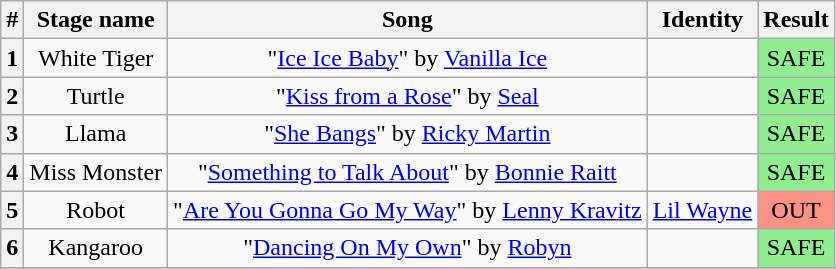<table class="wikitable plainrowheaders" style="text-align: center;">
<tr>
<th>#</th>
<th>Stage name</th>
<th>Song</th>
<th>Identity</th>
<th colspan=2>Result</th>
</tr>
<tr>
<th>1</th>
<td>White Tiger</td>
<td>"<a href='#'>Ice Ice Baby</a>" by <a href='#'>Vanilla Ice</a></td>
<td></td>
<td bgcolor=lightgreen>SAFE</td>
</tr>
<tr>
<th>2</th>
<td>Turtle</td>
<td>"<a href='#'>Kiss from a Rose</a>" by <a href='#'>Seal</a></td>
<td></td>
<td bgcolor=lightgreen>SAFE</td>
</tr>
<tr>
<th>3</th>
<td>Llama</td>
<td>"<a href='#'>She Bangs</a>" by <a href='#'>Ricky Martin</a></td>
<td></td>
<td bgcolor=lightgreen>SAFE</td>
</tr>
<tr>
<th>4</th>
<td>Miss Monster</td>
<td>"<a href='#'>Something to Talk About</a>" by <a href='#'>Bonnie Raitt</a></td>
<td></td>
<td bgcolor=lightgreen>SAFE</td>
</tr>
<tr>
<th>5</th>
<td>Robot</td>
<td>"<a href='#'>Are You Gonna Go My Way</a>" by <a href='#'>Lenny Kravitz</a></td>
<td><a href='#'>Lil Wayne</a></td>
<td bgcolor=#F99185>OUT</td>
</tr>
<tr>
<th>6</th>
<td>Kangaroo</td>
<td>"<a href='#'>Dancing On My Own</a>" by <a href='#'>Robyn</a></td>
<td></td>
<td bgcolor=lightgreen>SAFE</td>
</tr>
<tr>
</tr>
</table>
